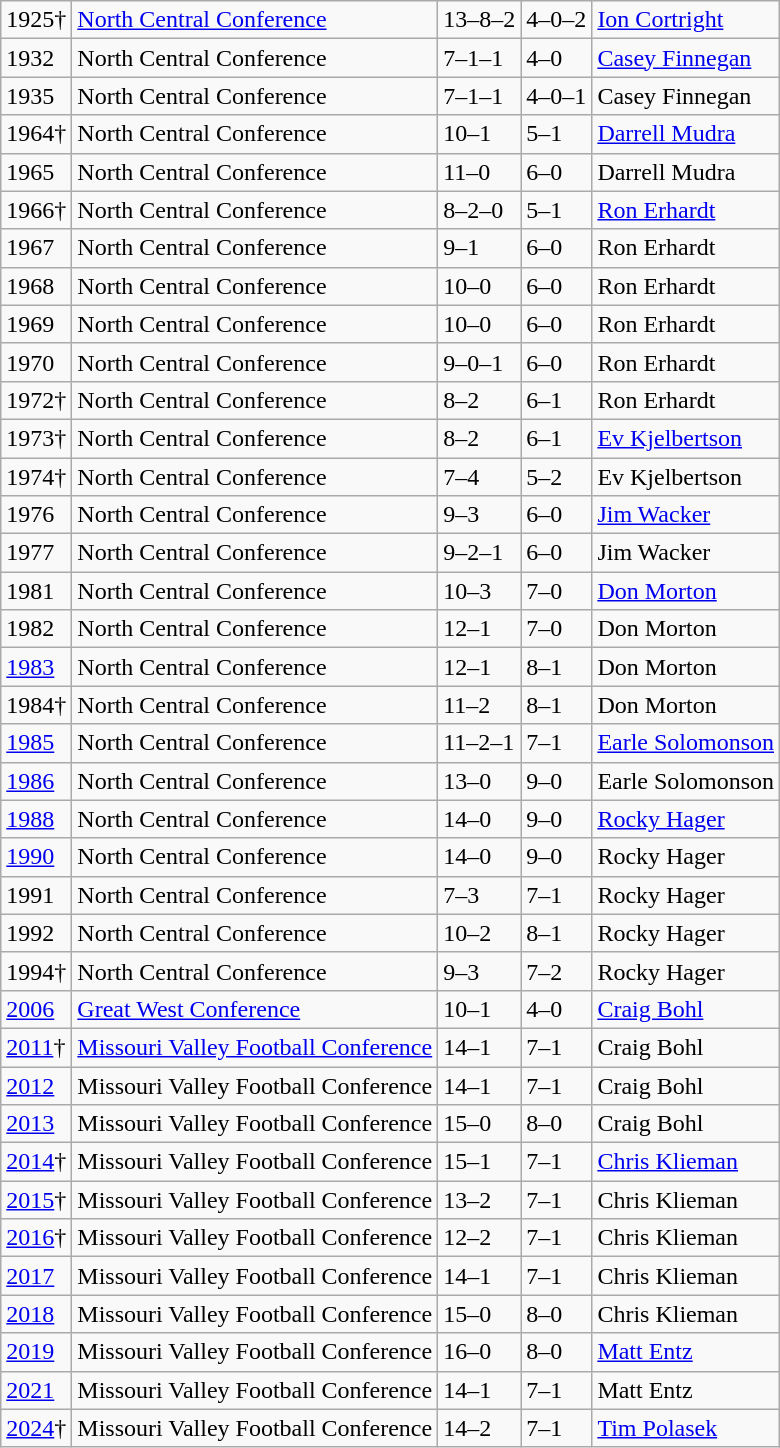<table class="wikitable">
<tr>
<td>1925†</td>
<td><a href='#'>North Central Conference</a></td>
<td>13–8–2</td>
<td>4–0–2</td>
<td><a href='#'>Ion Cortright</a></td>
</tr>
<tr>
<td>1932</td>
<td>North Central Conference</td>
<td>7–1–1</td>
<td>4–0</td>
<td><a href='#'>Casey Finnegan</a></td>
</tr>
<tr>
<td>1935</td>
<td>North Central Conference</td>
<td>7–1–1</td>
<td>4–0–1</td>
<td>Casey Finnegan</td>
</tr>
<tr>
<td>1964†</td>
<td>North Central Conference</td>
<td>10–1</td>
<td>5–1</td>
<td><a href='#'>Darrell Mudra</a></td>
</tr>
<tr>
<td>1965</td>
<td>North Central Conference</td>
<td>11–0</td>
<td>6–0</td>
<td>Darrell Mudra</td>
</tr>
<tr>
<td>1966†</td>
<td>North Central Conference</td>
<td>8–2–0</td>
<td>5–1</td>
<td><a href='#'>Ron Erhardt</a></td>
</tr>
<tr>
<td>1967</td>
<td>North Central Conference</td>
<td>9–1</td>
<td>6–0</td>
<td>Ron Erhardt</td>
</tr>
<tr>
<td>1968</td>
<td>North Central Conference</td>
<td>10–0</td>
<td>6–0</td>
<td>Ron Erhardt</td>
</tr>
<tr>
<td>1969</td>
<td>North Central Conference</td>
<td>10–0</td>
<td>6–0</td>
<td>Ron Erhardt</td>
</tr>
<tr>
<td>1970</td>
<td>North Central Conference</td>
<td>9–0–1</td>
<td>6–0</td>
<td>Ron Erhardt</td>
</tr>
<tr>
<td>1972†</td>
<td>North Central Conference</td>
<td>8–2</td>
<td>6–1</td>
<td>Ron Erhardt</td>
</tr>
<tr>
<td>1973†</td>
<td>North Central Conference</td>
<td>8–2</td>
<td>6–1</td>
<td><a href='#'>Ev Kjelbertson</a></td>
</tr>
<tr>
<td>1974†</td>
<td>North Central Conference</td>
<td>7–4</td>
<td>5–2</td>
<td>Ev Kjelbertson</td>
</tr>
<tr>
<td>1976</td>
<td>North Central Conference</td>
<td>9–3</td>
<td>6–0</td>
<td><a href='#'>Jim Wacker</a></td>
</tr>
<tr>
<td>1977</td>
<td>North Central Conference</td>
<td>9–2–1</td>
<td>6–0</td>
<td>Jim Wacker</td>
</tr>
<tr>
<td>1981</td>
<td>North Central Conference</td>
<td>10–3</td>
<td>7–0</td>
<td><a href='#'>Don Morton</a></td>
</tr>
<tr>
<td>1982</td>
<td>North Central Conference</td>
<td>12–1</td>
<td>7–0</td>
<td>Don Morton</td>
</tr>
<tr>
<td><a href='#'>1983</a></td>
<td>North Central Conference</td>
<td>12–1</td>
<td>8–1</td>
<td>Don Morton</td>
</tr>
<tr>
<td>1984†</td>
<td>North Central Conference</td>
<td>11–2</td>
<td>8–1</td>
<td>Don Morton</td>
</tr>
<tr>
<td><a href='#'>1985</a></td>
<td>North Central Conference</td>
<td>11–2–1</td>
<td>7–1</td>
<td><a href='#'>Earle Solomonson</a></td>
</tr>
<tr>
<td><a href='#'>1986</a></td>
<td>North Central Conference</td>
<td>13–0</td>
<td>9–0</td>
<td>Earle Solomonson</td>
</tr>
<tr>
<td><a href='#'>1988</a></td>
<td>North Central Conference</td>
<td>14–0</td>
<td>9–0</td>
<td><a href='#'>Rocky Hager</a></td>
</tr>
<tr>
<td><a href='#'>1990</a></td>
<td>North Central Conference</td>
<td>14–0</td>
<td>9–0</td>
<td>Rocky Hager</td>
</tr>
<tr>
<td>1991</td>
<td>North Central Conference</td>
<td>7–3</td>
<td>7–1</td>
<td>Rocky Hager</td>
</tr>
<tr>
<td>1992</td>
<td>North Central Conference</td>
<td>10–2</td>
<td>8–1</td>
<td>Rocky Hager</td>
</tr>
<tr>
<td>1994†</td>
<td>North Central Conference</td>
<td>9–3</td>
<td>7–2</td>
<td>Rocky Hager</td>
</tr>
<tr>
<td><a href='#'>2006</a></td>
<td><a href='#'>Great West Conference</a></td>
<td>10–1</td>
<td>4–0</td>
<td><a href='#'>Craig Bohl</a></td>
</tr>
<tr>
<td><a href='#'>2011</a>†</td>
<td><a href='#'>Missouri Valley Football Conference</a></td>
<td>14–1</td>
<td>7–1</td>
<td>Craig Bohl</td>
</tr>
<tr>
<td><a href='#'>2012</a></td>
<td>Missouri Valley Football Conference</td>
<td>14–1</td>
<td>7–1</td>
<td>Craig Bohl</td>
</tr>
<tr>
<td><a href='#'>2013</a></td>
<td>Missouri Valley Football Conference</td>
<td>15–0</td>
<td>8–0</td>
<td>Craig Bohl</td>
</tr>
<tr>
<td><a href='#'>2014</a>†</td>
<td>Missouri Valley Football Conference</td>
<td>15–1</td>
<td>7–1</td>
<td><a href='#'>Chris Klieman</a></td>
</tr>
<tr>
<td><a href='#'>2015</a>†</td>
<td>Missouri Valley Football Conference</td>
<td>13–2</td>
<td>7–1</td>
<td>Chris Klieman</td>
</tr>
<tr>
<td><a href='#'>2016</a>†</td>
<td>Missouri Valley Football Conference</td>
<td>12–2</td>
<td>7–1</td>
<td>Chris Klieman</td>
</tr>
<tr>
<td><a href='#'>2017</a></td>
<td>Missouri Valley Football Conference</td>
<td>14–1</td>
<td>7–1</td>
<td>Chris Klieman</td>
</tr>
<tr>
<td><a href='#'>2018</a></td>
<td>Missouri Valley Football Conference</td>
<td>15–0</td>
<td>8–0</td>
<td>Chris Klieman</td>
</tr>
<tr>
<td><a href='#'>2019</a></td>
<td>Missouri Valley Football Conference</td>
<td>16–0</td>
<td>8–0</td>
<td><a href='#'>Matt Entz</a></td>
</tr>
<tr>
<td><a href='#'>2021</a></td>
<td>Missouri Valley Football Conference</td>
<td>14–1</td>
<td>7–1</td>
<td>Matt Entz</td>
</tr>
<tr>
<td><a href='#'>2024</a>†</td>
<td>Missouri Valley Football Conference</td>
<td>14–2</td>
<td>7–1</td>
<td><a href='#'>Tim Polasek</a></td>
</tr>
</table>
